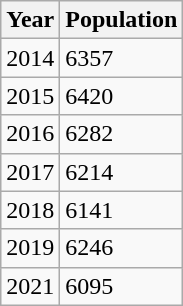<table class="wikitable">
<tr>
<th>Year</th>
<th>Population</th>
</tr>
<tr>
<td>2014</td>
<td>6357</td>
</tr>
<tr>
<td>2015</td>
<td>6420</td>
</tr>
<tr>
<td>2016</td>
<td>6282</td>
</tr>
<tr>
<td>2017</td>
<td>6214</td>
</tr>
<tr>
<td>2018</td>
<td>6141</td>
</tr>
<tr>
<td>2019</td>
<td>6246</td>
</tr>
<tr>
<td>2021</td>
<td>6095</td>
</tr>
</table>
